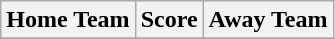<table class="wikitable" style="text-align: center">
<tr>
<th>Home Team</th>
<th>Score</th>
<th>Away Team</th>
</tr>
<tr>
</tr>
</table>
